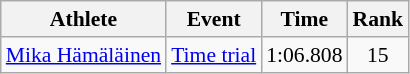<table class=wikitable style="font-size:90%; text-align:center">
<tr>
<th>Athlete</th>
<th>Event</th>
<th>Time</th>
<th>Rank</th>
</tr>
<tr align=center>
<td align=left><a href='#'>Mika Hämäläinen</a></td>
<td align=left><a href='#'>Time trial</a></td>
<td>1:06.808</td>
<td>15</td>
</tr>
</table>
